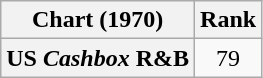<table class="wikitable sortable plainrowheaders">
<tr>
<th align="left">Chart (1970)</th>
<th style="text-align:center;">Rank</th>
</tr>
<tr>
<th scope="row">US <em>Cashbox</em> R&B</th>
<td style="text-align:center;">79</td>
</tr>
</table>
